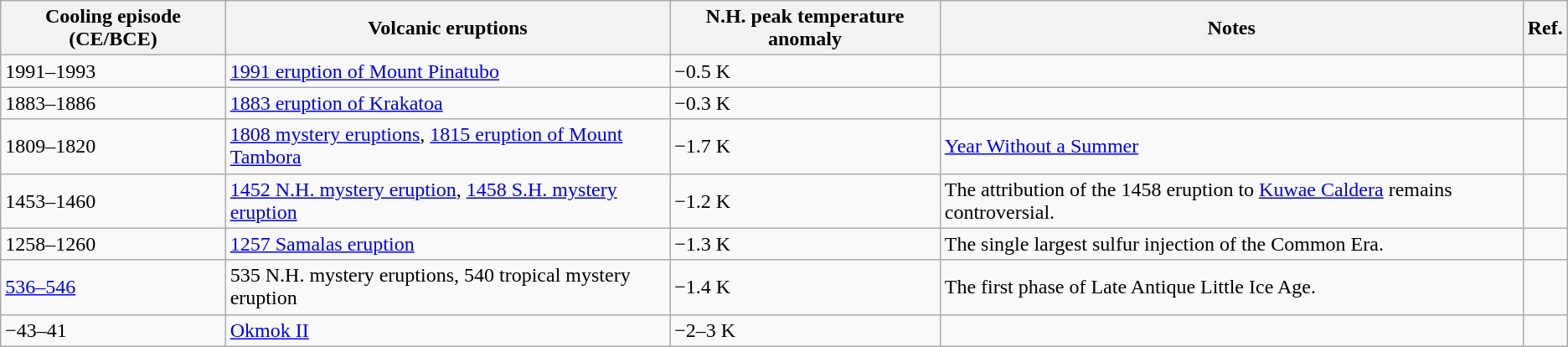<table class="wikitable">
<tr>
<th>Cooling episode (CE/BCE)</th>
<th>Volcanic eruptions</th>
<th>N.H. peak temperature anomaly</th>
<th>Notes</th>
<th>Ref.</th>
</tr>
<tr>
<td>1991–1993</td>
<td><a href='#'>1991 eruption of Mount Pinatubo</a></td>
<td>−0.5 K</td>
<td></td>
<td></td>
</tr>
<tr>
<td>1883–1886</td>
<td><a href='#'>1883 eruption of Krakatoa</a></td>
<td>−0.3 K</td>
<td></td>
<td></td>
</tr>
<tr>
<td>1809–1820</td>
<td><a href='#'>1808 mystery eruptions</a>, <a href='#'>1815 eruption of Mount Tambora</a></td>
<td>−1.7 K</td>
<td><a href='#'>Year Without a Summer</a></td>
<td></td>
</tr>
<tr>
<td>1453–1460</td>
<td><a href='#'>1452 N.H. mystery eruption</a>, <a href='#'>1458 S.H. mystery eruption</a></td>
<td>−1.2 K</td>
<td>The attribution of the 1458 eruption to <a href='#'>Kuwae Caldera</a> remains controversial.</td>
<td></td>
</tr>
<tr>
<td>1258–1260</td>
<td><a href='#'>1257 Samalas eruption</a></td>
<td>−1.3 K</td>
<td>The single largest sulfur injection of the Common Era.</td>
<td></td>
</tr>
<tr>
<td><a href='#'>536–546</a></td>
<td>535 N.H. mystery eruptions, 540 tropical mystery eruption</td>
<td>−1.4 K</td>
<td>The first phase of Late Antique Little Ice Age.</td>
<td></td>
</tr>
<tr>
<td>−43–41</td>
<td><a href='#'>Okmok II</a></td>
<td>−2–3 K</td>
<td></td>
<td></td>
</tr>
</table>
